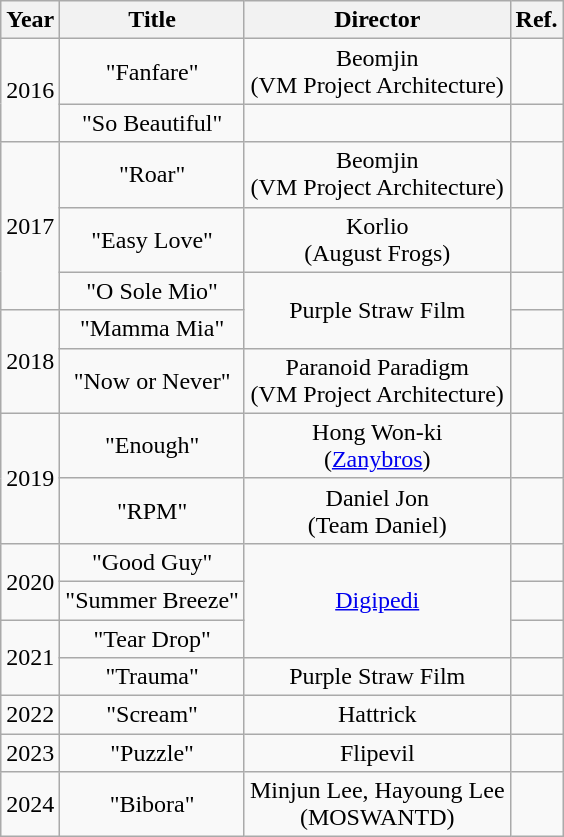<table class="wikitable plainrowheaders" style="text-align:center">
<tr>
<th scope="col">Year</th>
<th scope="col">Title</th>
<th scope="col">Director</th>
<th scope="col">Ref.</th>
</tr>
<tr>
<td rowspan="2">2016</td>
<td>"Fanfare"</td>
<td>Beomjin<br>(VM Project Architecture)</td>
<td></td>
</tr>
<tr>
<td>"So Beautiful"</td>
<td></td>
<td></td>
</tr>
<tr>
<td rowspan="3">2017</td>
<td>"Roar"</td>
<td>Beomjin<br>(VM Project Architecture)</td>
<td></td>
</tr>
<tr>
<td>"Easy Love"</td>
<td>Korlio<br>(August Frogs)</td>
<td></td>
</tr>
<tr>
<td>"O Sole Mio"</td>
<td rowspan="2">Purple Straw Film</td>
<td></td>
</tr>
<tr>
<td rowspan="2">2018</td>
<td>"Mamma Mia"</td>
<td></td>
</tr>
<tr>
<td>"Now or Never"</td>
<td>Paranoid Paradigm<br>(VM Project Architecture)</td>
<td></td>
</tr>
<tr>
<td rowspan="2">2019</td>
<td>"Enough"</td>
<td>Hong Won-ki<br>(<a href='#'>Zanybros</a>)</td>
<td></td>
</tr>
<tr>
<td>"RPM"</td>
<td>Daniel Jon<br>(Team Daniel)</td>
<td></td>
</tr>
<tr>
<td rowspan = "2">2020</td>
<td>"Good Guy"</td>
<td rowspan="3"><a href='#'>Digipedi</a></td>
<td></td>
</tr>
<tr>
<td>"Summer Breeze"</td>
<td></td>
</tr>
<tr>
<td rowspan = "2">2021</td>
<td>"Tear Drop"</td>
<td></td>
</tr>
<tr>
<td>"Trauma"</td>
<td>Purple Straw Film</td>
<td></td>
</tr>
<tr>
<td>2022</td>
<td>"Scream"</td>
<td>Hattrick</td>
<td></td>
</tr>
<tr>
<td>2023</td>
<td>"Puzzle"</td>
<td>Flipevil</td>
<td></td>
</tr>
<tr>
<td>2024</td>
<td>"Bibora"</td>
<td>Minjun Lee, Hayoung Lee<br>(MOSWANTD)</td>
<td></td>
</tr>
</table>
